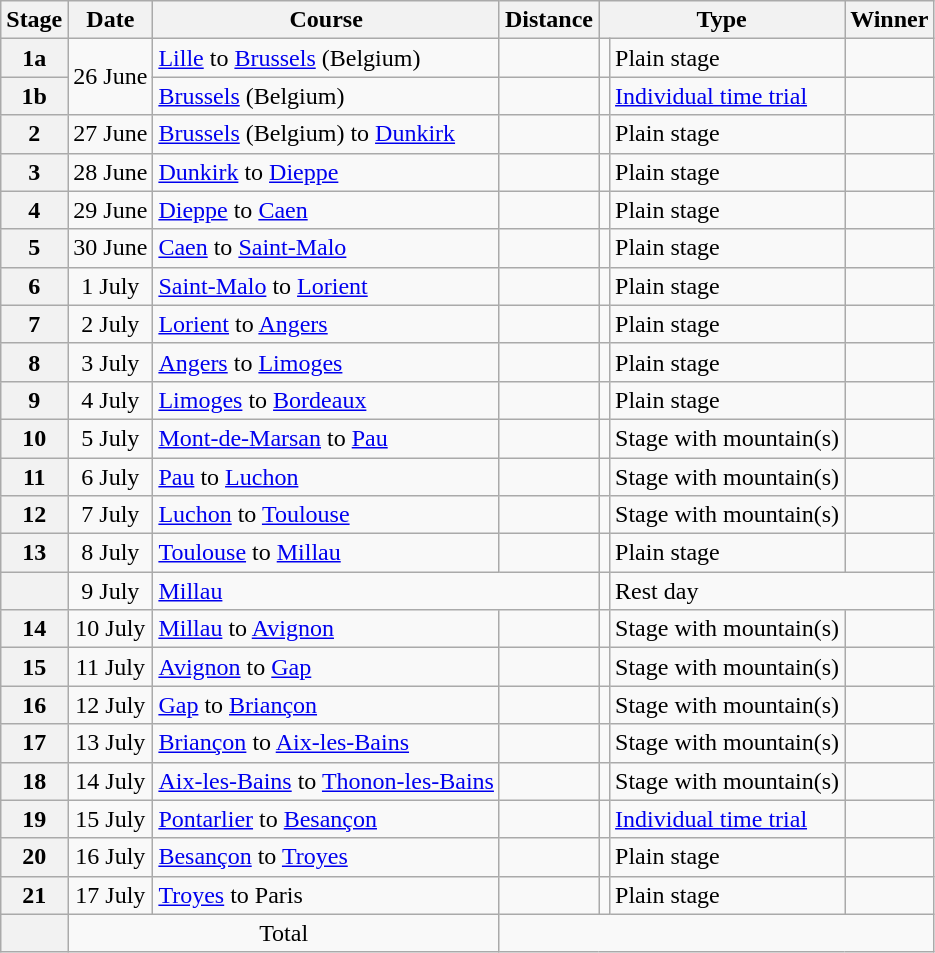<table class="wikitable">
<tr>
<th scope="col">Stage</th>
<th scope="col">Date</th>
<th scope="col">Course</th>
<th scope="col">Distance</th>
<th scope="col" colspan="2">Type</th>
<th scope="col">Winner</th>
</tr>
<tr>
<th scope="row">1a</th>
<td style="text-align:center;" rowspan="2">26 June</td>
<td><a href='#'>Lille</a> to <a href='#'>Brussels</a> (Belgium)</td>
<td style="text-align:center;"></td>
<td></td>
<td>Plain stage</td>
<td></td>
</tr>
<tr>
<th scope="row">1b</th>
<td><a href='#'>Brussels</a> (Belgium)</td>
<td style="text-align:center;"></td>
<td></td>
<td><a href='#'>Individual time trial</a></td>
<td></td>
</tr>
<tr>
<th scope="row">2</th>
<td style="text-align:center;">27 June</td>
<td><a href='#'>Brussels</a> (Belgium) to <a href='#'>Dunkirk</a></td>
<td style="text-align:center;"></td>
<td></td>
<td>Plain stage</td>
<td></td>
</tr>
<tr>
<th scope="row">3</th>
<td style="text-align:center;">28 June</td>
<td><a href='#'>Dunkirk</a> to <a href='#'>Dieppe</a></td>
<td style="text-align:center;"></td>
<td></td>
<td>Plain stage</td>
<td></td>
</tr>
<tr>
<th scope="row">4</th>
<td style="text-align:center;">29 June</td>
<td><a href='#'>Dieppe</a> to <a href='#'>Caen</a></td>
<td style="text-align:center;"></td>
<td></td>
<td>Plain stage</td>
<td></td>
</tr>
<tr>
<th scope="row">5</th>
<td style="text-align:center;">30 June</td>
<td><a href='#'>Caen</a> to <a href='#'>Saint-Malo</a></td>
<td style="text-align:center;"></td>
<td></td>
<td>Plain stage</td>
<td></td>
</tr>
<tr>
<th scope="row">6</th>
<td style="text-align:center;">1 July</td>
<td><a href='#'>Saint-Malo</a> to <a href='#'>Lorient</a></td>
<td style="text-align:center;"></td>
<td></td>
<td>Plain stage</td>
<td></td>
</tr>
<tr>
<th scope="row">7</th>
<td style="text-align:center;">2 July</td>
<td><a href='#'>Lorient</a> to <a href='#'>Angers</a></td>
<td style="text-align:center;"></td>
<td></td>
<td>Plain stage</td>
<td></td>
</tr>
<tr>
<th scope="row">8</th>
<td style="text-align:center;">3 July</td>
<td><a href='#'>Angers</a> to <a href='#'>Limoges</a></td>
<td style="text-align:center;"></td>
<td></td>
<td>Plain stage</td>
<td></td>
</tr>
<tr>
<th scope="row">9</th>
<td style="text-align:center;">4 July</td>
<td><a href='#'>Limoges</a> to <a href='#'>Bordeaux</a></td>
<td style="text-align:center;"></td>
<td></td>
<td>Plain stage</td>
<td></td>
</tr>
<tr>
<th scope="row">10</th>
<td style="text-align:center;">5 July</td>
<td><a href='#'>Mont-de-Marsan</a> to <a href='#'>Pau</a></td>
<td style="text-align:center;"></td>
<td></td>
<td>Stage with mountain(s)</td>
<td></td>
</tr>
<tr>
<th scope="row">11</th>
<td style="text-align:center;">6 July</td>
<td><a href='#'>Pau</a> to <a href='#'>Luchon</a></td>
<td style="text-align:center;"></td>
<td></td>
<td>Stage with mountain(s)</td>
<td></td>
</tr>
<tr>
<th scope="row">12</th>
<td style="text-align:center;">7 July</td>
<td><a href='#'>Luchon</a> to <a href='#'>Toulouse</a></td>
<td style="text-align:center;"></td>
<td></td>
<td>Stage with mountain(s)</td>
<td></td>
</tr>
<tr>
<th scope="row">13</th>
<td style="text-align:center;">8 July</td>
<td><a href='#'>Toulouse</a> to <a href='#'>Millau</a></td>
<td style="text-align:center;"></td>
<td></td>
<td>Plain stage</td>
<td></td>
</tr>
<tr>
<th scope="row"></th>
<td style="text-align:center;">9 July</td>
<td colspan="2"><a href='#'>Millau</a></td>
<td></td>
<td colspan="2">Rest day</td>
</tr>
<tr>
<th scope="row">14</th>
<td style="text-align:center;">10 July</td>
<td><a href='#'>Millau</a> to <a href='#'>Avignon</a></td>
<td style="text-align:center;"></td>
<td></td>
<td>Stage with mountain(s)</td>
<td></td>
</tr>
<tr>
<th scope="row">15</th>
<td style="text-align:center;">11 July</td>
<td><a href='#'>Avignon</a> to <a href='#'>Gap</a></td>
<td style="text-align:center;"></td>
<td></td>
<td>Stage with mountain(s)</td>
<td></td>
</tr>
<tr>
<th scope="row">16</th>
<td style="text-align:center;">12 July</td>
<td><a href='#'>Gap</a> to <a href='#'>Briançon</a></td>
<td style="text-align:center;"></td>
<td></td>
<td>Stage with mountain(s)</td>
<td></td>
</tr>
<tr>
<th scope="row">17</th>
<td style="text-align:center;">13 July</td>
<td><a href='#'>Briançon</a> to <a href='#'>Aix-les-Bains</a></td>
<td style="text-align:center;"></td>
<td></td>
<td>Stage with mountain(s)</td>
<td></td>
</tr>
<tr>
<th scope="row">18</th>
<td style="text-align:center;">14 July</td>
<td><a href='#'>Aix-les-Bains</a> to <a href='#'>Thonon-les-Bains</a></td>
<td style="text-align:center;"></td>
<td></td>
<td>Stage with mountain(s)</td>
<td></td>
</tr>
<tr>
<th scope="row">19</th>
<td style="text-align:center;">15 July</td>
<td><a href='#'>Pontarlier</a> to <a href='#'>Besançon</a></td>
<td style="text-align:center;"></td>
<td></td>
<td><a href='#'>Individual time trial</a></td>
<td></td>
</tr>
<tr>
<th scope="row">20</th>
<td style="text-align:center;">16 July</td>
<td><a href='#'>Besançon</a> to <a href='#'>Troyes</a></td>
<td style="text-align:center;"></td>
<td></td>
<td>Plain stage</td>
<td></td>
</tr>
<tr>
<th scope="row">21</th>
<td style="text-align:center;">17 July</td>
<td><a href='#'>Troyes</a> to Paris</td>
<td style="text-align:center;"></td>
<td></td>
<td>Plain stage</td>
<td></td>
</tr>
<tr>
<th scope="row"></th>
<td colspan="2" style="text-align:center">Total</td>
<td colspan="4" style="text-align:center"></td>
</tr>
</table>
